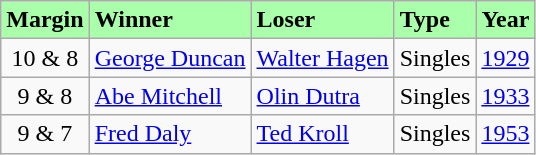<table class="wikitable">
<tr style="background:#aaffaa;" style="text-align:center">
<td><strong>Margin</strong></td>
<td><strong>Winner</strong></td>
<td><strong>Loser</strong></td>
<td><strong>Type</strong></td>
<td><strong>Year</strong></td>
</tr>
<tr>
<td align=center>10 & 8</td>
<td><a href='#'>George Duncan</a></td>
<td><a href='#'>Walter Hagen</a></td>
<td>Singles</td>
<td><a href='#'>1929</a></td>
</tr>
<tr>
<td align=center>9 & 8</td>
<td><a href='#'>Abe Mitchell</a></td>
<td><a href='#'>Olin Dutra</a></td>
<td>Singles</td>
<td><a href='#'>1933</a></td>
</tr>
<tr>
<td align=center>9 & 7</td>
<td><a href='#'>Fred Daly</a></td>
<td><a href='#'>Ted Kroll</a></td>
<td>Singles</td>
<td><a href='#'>1953</a></td>
</tr>
</table>
